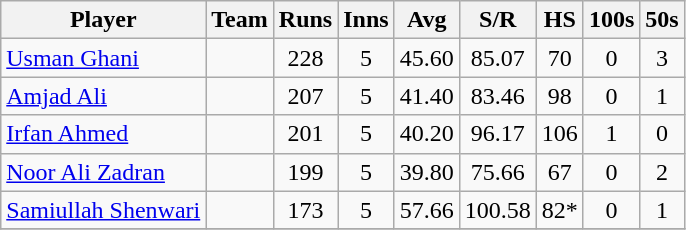<table class="wikitable" style="text-align:center;">
<tr>
<th>Player</th>
<th>Team</th>
<th>Runs</th>
<th>Inns</th>
<th>Avg</th>
<th>S/R</th>
<th>HS</th>
<th>100s</th>
<th>50s</th>
</tr>
<tr>
<td style="text-align:left;"><a href='#'>Usman Ghani</a></td>
<td style="text-align:left;"></td>
<td>228</td>
<td>5</td>
<td>45.60</td>
<td>85.07</td>
<td>70</td>
<td>0</td>
<td>3</td>
</tr>
<tr>
<td style="text-align:left;"><a href='#'>Amjad Ali</a></td>
<td style="text-align:left;"></td>
<td>207</td>
<td>5</td>
<td>41.40</td>
<td>83.46</td>
<td>98</td>
<td>0</td>
<td>1</td>
</tr>
<tr>
<td style="text-align:left;"><a href='#'>Irfan Ahmed</a></td>
<td style="text-align:left;"></td>
<td>201</td>
<td>5</td>
<td>40.20</td>
<td>96.17</td>
<td>106</td>
<td>1</td>
<td>0</td>
</tr>
<tr>
<td style="text-align:left;"><a href='#'>Noor Ali Zadran</a></td>
<td style="text-align:left;"></td>
<td>199</td>
<td>5</td>
<td>39.80</td>
<td>75.66</td>
<td>67</td>
<td>0</td>
<td>2</td>
</tr>
<tr>
<td style="text-align:left;"><a href='#'>Samiullah Shenwari</a></td>
<td style="text-align:left;"></td>
<td>173</td>
<td>5</td>
<td>57.66</td>
<td>100.58</td>
<td>82*</td>
<td>0</td>
<td>1</td>
</tr>
<tr>
</tr>
</table>
